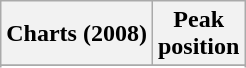<table class="wikitable sortable plainrowheaders">
<tr>
<th>Charts (2008)</th>
<th>Peak<br>position</th>
</tr>
<tr>
</tr>
<tr>
</tr>
<tr>
</tr>
</table>
